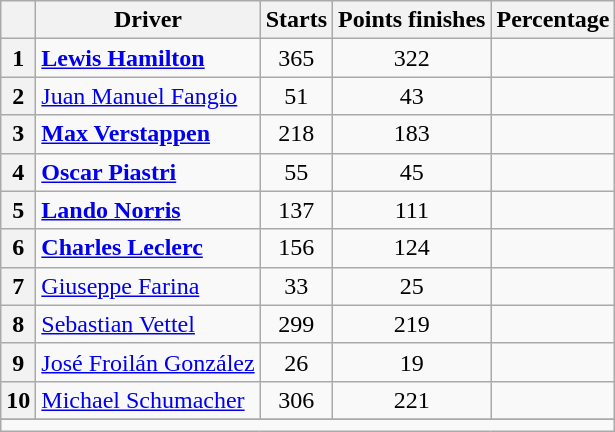<table class="wikitable" style="text-align:center">
<tr>
<th></th>
<th>Driver</th>
<th>Starts</th>
<th>Points finishes</th>
<th>Percentage</th>
</tr>
<tr>
<th>1</th>
<td align=left> <strong><a href='#'>Lewis Hamilton</a></strong></td>
<td>365</td>
<td>322</td>
<td></td>
</tr>
<tr>
<th>2</th>
<td align=left> <a href='#'>Juan Manuel Fangio</a></td>
<td>51</td>
<td>43</td>
<td></td>
</tr>
<tr>
<th>3</th>
<td align=left> <strong><a href='#'>Max Verstappen</a></strong></td>
<td>218</td>
<td>183</td>
<td></td>
</tr>
<tr>
<th>4</th>
<td align=left> <strong><a href='#'>Oscar Piastri</a></strong></td>
<td>55</td>
<td>45</td>
<td></td>
</tr>
<tr>
<th>5</th>
<td align=left> <strong><a href='#'>Lando Norris</a></strong></td>
<td>137</td>
<td>111</td>
<td></td>
</tr>
<tr>
<th>6</th>
<td align=left> <strong><a href='#'>Charles Leclerc</a></strong></td>
<td>156</td>
<td>124</td>
<td></td>
</tr>
<tr>
<th>7</th>
<td align=left> <a href='#'>Giuseppe Farina</a></td>
<td>33</td>
<td>25</td>
<td></td>
</tr>
<tr>
<th>8</th>
<td align=left> <a href='#'>Sebastian Vettel</a></td>
<td>299</td>
<td>219</td>
<td></td>
</tr>
<tr>
<th>9</th>
<td align=left> <a href='#'>José Froilán González</a></td>
<td>26</td>
<td>19</td>
<td></td>
</tr>
<tr>
<th>10</th>
<td align=left> <a href='#'>Michael Schumacher</a></td>
<td>306</td>
<td>221</td>
<td></td>
</tr>
<tr>
</tr>
<tr>
<td colspan=5></td>
</tr>
</table>
